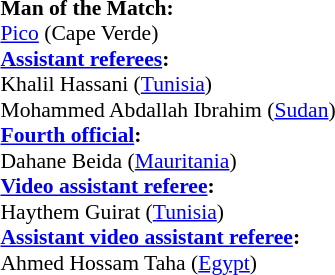<table style="width:100%; font-size:90%;">
<tr>
<td><br><strong>Man of the Match:</strong>
<br><a href='#'>Pico</a> (Cape Verde)<br><strong><a href='#'>Assistant referees</a>:</strong>
<br>Khalil Hassani (<a href='#'>Tunisia</a>)
<br>Mohammed Abdallah Ibrahim (<a href='#'>Sudan</a>)
<br><strong><a href='#'>Fourth official</a>:</strong>
<br>Dahane Beida (<a href='#'>Mauritania</a>)
<br><strong><a href='#'>Video assistant referee</a>:</strong>
<br>Haythem Guirat (<a href='#'>Tunisia</a>)
<br><strong><a href='#'>Assistant video assistant referee</a>:</strong>
<br>Ahmed Hossam Taha (<a href='#'>Egypt</a>)</td>
</tr>
</table>
